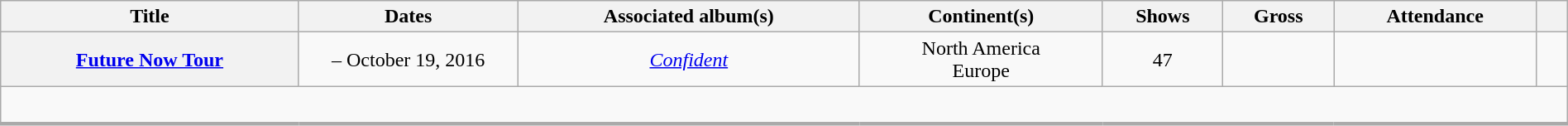<table class="wikitable sortable plainrowheaders" style="text-align:center;" width="100%">
<tr>
<th scope="col">Title</th>
<th scope="col" width="14%">Dates</th>
<th scope="col">Associated album(s)</th>
<th scope="col">Continent(s)</th>
<th scope="col">Shows</th>
<th scope="col">Gross</th>
<th scope="col">Attendance</th>
<th scope="col" width="2%" class="unsortable"></th>
</tr>
<tr>
<th scope="row"><a href='#'>Future Now Tour</a><br></th>
<td> – October 19, 2016</td>
<td><em><a href='#'>Confident</a></em></td>
<td>North America<br>Europe</td>
<td>47</td>
<td></td>
<td></td>
<td><br></td>
</tr>
<tr class="expand-child">
<td colspan="8" style="border-bottom-width:3px; padding:5px;"><br></td>
</tr>
</table>
